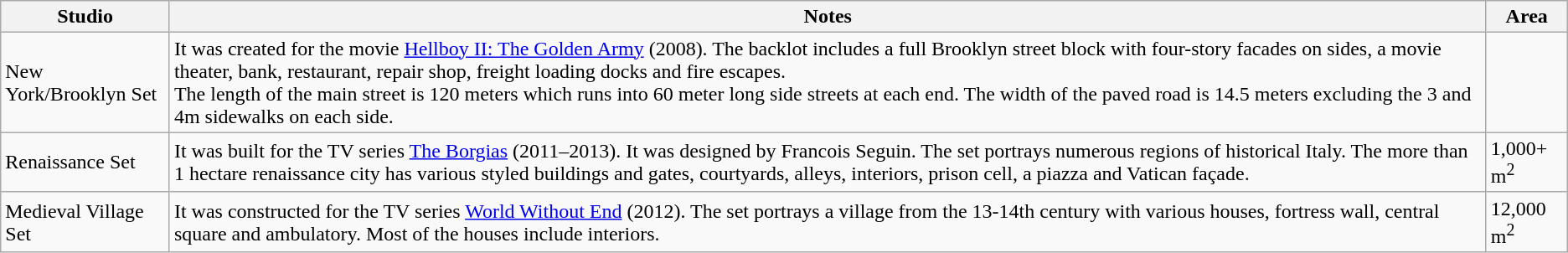<table class="wikitable">
<tr>
<th>Studio</th>
<th>Notes</th>
<th>Area</th>
</tr>
<tr>
<td>New York/Brooklyn Set</td>
<td>It was created for the movie <a href='#'>Hellboy II: The Golden Army</a> (2008). The backlot includes a full Brooklyn street block with four-story facades on sides, a movie theater, bank, restaurant, repair shop, freight loading docks and fire escapes.<br>The length of the main street is 120 meters which runs into 60 meter long side streets at each end. The width of the paved road is 14.5 meters excluding the 3 and 4m sidewalks on each side.</td>
<td></td>
</tr>
<tr>
<td>Renaissance Set</td>
<td>It was built for the TV series <a href='#'>The Borgias</a> (2011–2013). It was designed by Francois Seguin. The set portrays numerous regions of historical Italy. The more than 1 hectare renaissance city has various styled buildings and gates, courtyards, alleys, interiors, prison cell, a piazza and Vatican façade.</td>
<td>1,000+ m<sup>2</sup></td>
</tr>
<tr>
<td>Medieval Village Set</td>
<td>It was constructed for the TV series <a href='#'>World Without End</a> (2012). The set portrays a village from the 13-14th century with various houses, fortress wall, central square and ambulatory. Most of the houses include interiors.</td>
<td>12,000 m<sup>2</sup></td>
</tr>
</table>
